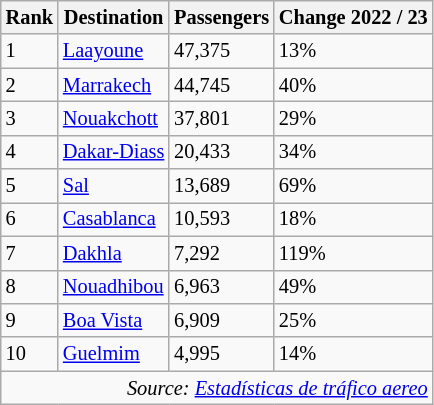<table class="wikitable" style="font-size: 85%; width:align">
<tr>
<th>Rank</th>
<th>Destination</th>
<th>Passengers</th>
<th>Change 2022 / 23</th>
</tr>
<tr>
<td>1</td>
<td> <a href='#'>Laayoune</a></td>
<td>47,375</td>
<td> 13%</td>
</tr>
<tr>
<td>2</td>
<td> <a href='#'>Marrakech</a></td>
<td>44,745</td>
<td> 40%</td>
</tr>
<tr>
<td>3</td>
<td> <a href='#'>Nouakchott</a></td>
<td>37,801</td>
<td> 29%</td>
</tr>
<tr>
<td>4</td>
<td> <a href='#'>Dakar-Diass</a></td>
<td>20,433</td>
<td> 34%</td>
</tr>
<tr>
<td>5</td>
<td> <a href='#'>Sal</a></td>
<td>13,689</td>
<td> 69%</td>
</tr>
<tr>
<td>6</td>
<td> <a href='#'>Casablanca</a></td>
<td>10,593</td>
<td> 18%</td>
</tr>
<tr>
<td>7</td>
<td> <a href='#'>Dakhla</a></td>
<td>7,292</td>
<td> 119%</td>
</tr>
<tr>
<td>8</td>
<td> <a href='#'>Nouadhibou</a></td>
<td>6,963</td>
<td> 49%</td>
</tr>
<tr>
<td>9</td>
<td> <a href='#'>Boa Vista</a></td>
<td>6,909</td>
<td> 25%</td>
</tr>
<tr>
<td>10</td>
<td> <a href='#'>Guelmim</a></td>
<td>4,995</td>
<td> 14%</td>
</tr>
<tr>
<td colspan="4" style="text-align:right;"><em>Source: <a href='#'>Estadísticas de tráfico aereo</a></em></td>
</tr>
</table>
